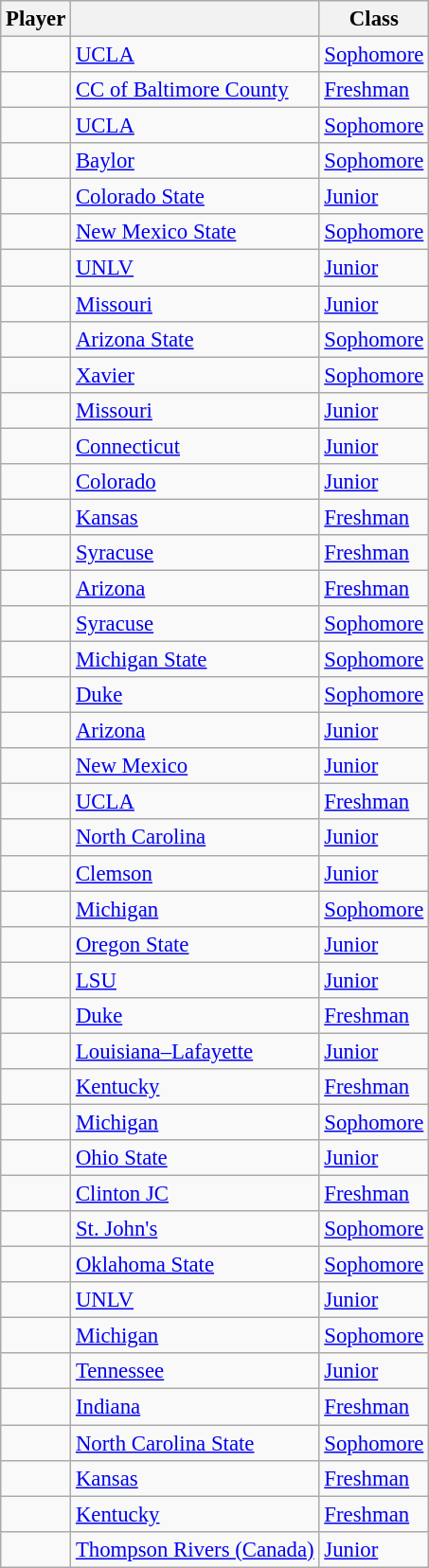<table class="wikitable sortable" style="text-align:left; font-size:95%">
<tr>
<th>Player</th>
<th></th>
<th>Class</th>
</tr>
<tr>
<td></td>
<td><a href='#'>UCLA</a></td>
<td><a href='#'>Sophomore</a></td>
</tr>
<tr>
<td></td>
<td><a href='#'>CC of Baltimore County</a></td>
<td><a href='#'>Freshman</a></td>
</tr>
<tr>
<td></td>
<td><a href='#'>UCLA</a></td>
<td><a href='#'>Sophomore</a></td>
</tr>
<tr>
<td></td>
<td><a href='#'>Baylor</a></td>
<td><a href='#'>Sophomore</a></td>
</tr>
<tr>
<td></td>
<td><a href='#'>Colorado State</a></td>
<td><a href='#'>Junior</a></td>
</tr>
<tr>
<td></td>
<td><a href='#'>New Mexico State</a></td>
<td><a href='#'>Sophomore</a></td>
</tr>
<tr>
<td></td>
<td><a href='#'>UNLV</a></td>
<td><a href='#'>Junior</a></td>
</tr>
<tr>
<td></td>
<td><a href='#'>Missouri</a></td>
<td><a href='#'>Junior</a></td>
</tr>
<tr>
<td></td>
<td><a href='#'>Arizona State</a></td>
<td><a href='#'>Sophomore</a></td>
</tr>
<tr>
<td></td>
<td><a href='#'>Xavier</a></td>
<td><a href='#'>Sophomore</a></td>
</tr>
<tr>
<td></td>
<td><a href='#'>Missouri</a></td>
<td><a href='#'>Junior</a></td>
</tr>
<tr>
<td></td>
<td><a href='#'>Connecticut</a></td>
<td><a href='#'>Junior</a></td>
</tr>
<tr>
<td></td>
<td><a href='#'>Colorado</a></td>
<td><a href='#'>Junior</a></td>
</tr>
<tr>
<td></td>
<td><a href='#'>Kansas</a></td>
<td><a href='#'>Freshman</a></td>
</tr>
<tr>
<td></td>
<td><a href='#'>Syracuse</a></td>
<td><a href='#'>Freshman</a></td>
</tr>
<tr>
<td></td>
<td><a href='#'>Arizona</a></td>
<td><a href='#'>Freshman</a></td>
</tr>
<tr>
<td></td>
<td><a href='#'>Syracuse</a></td>
<td><a href='#'>Sophomore</a></td>
</tr>
<tr>
<td></td>
<td><a href='#'>Michigan State</a></td>
<td><a href='#'>Sophomore</a></td>
</tr>
<tr>
<td></td>
<td><a href='#'>Duke</a></td>
<td><a href='#'>Sophomore</a></td>
</tr>
<tr>
<td></td>
<td><a href='#'>Arizona</a></td>
<td><a href='#'>Junior</a></td>
</tr>
<tr>
<td></td>
<td><a href='#'>New Mexico</a></td>
<td><a href='#'>Junior</a></td>
</tr>
<tr>
<td></td>
<td><a href='#'>UCLA</a></td>
<td><a href='#'>Freshman</a></td>
</tr>
<tr>
<td></td>
<td><a href='#'>North Carolina</a></td>
<td><a href='#'>Junior</a></td>
</tr>
<tr>
<td></td>
<td><a href='#'>Clemson</a></td>
<td><a href='#'>Junior</a></td>
</tr>
<tr>
<td></td>
<td><a href='#'>Michigan</a></td>
<td><a href='#'>Sophomore</a></td>
</tr>
<tr>
<td></td>
<td><a href='#'>Oregon State</a></td>
<td><a href='#'>Junior</a></td>
</tr>
<tr>
<td></td>
<td><a href='#'>LSU</a></td>
<td><a href='#'>Junior</a></td>
</tr>
<tr>
<td></td>
<td><a href='#'>Duke</a></td>
<td><a href='#'>Freshman</a></td>
</tr>
<tr>
<td></td>
<td><a href='#'>Louisiana–Lafayette</a></td>
<td><a href='#'>Junior</a></td>
</tr>
<tr>
<td></td>
<td><a href='#'>Kentucky</a></td>
<td><a href='#'>Freshman</a></td>
</tr>
<tr>
<td></td>
<td><a href='#'>Michigan</a></td>
<td><a href='#'>Sophomore</a></td>
</tr>
<tr>
<td></td>
<td><a href='#'>Ohio State</a></td>
<td><a href='#'>Junior</a></td>
</tr>
<tr>
<td></td>
<td><a href='#'>Clinton JC</a></td>
<td><a href='#'>Freshman</a></td>
</tr>
<tr>
<td></td>
<td><a href='#'>St. John's</a></td>
<td><a href='#'>Sophomore</a></td>
</tr>
<tr>
<td></td>
<td><a href='#'>Oklahoma State</a></td>
<td><a href='#'>Sophomore</a></td>
</tr>
<tr>
<td></td>
<td><a href='#'>UNLV</a></td>
<td><a href='#'>Junior</a></td>
</tr>
<tr>
<td></td>
<td><a href='#'>Michigan</a></td>
<td><a href='#'>Sophomore</a></td>
</tr>
<tr>
<td></td>
<td><a href='#'>Tennessee</a></td>
<td><a href='#'>Junior</a></td>
</tr>
<tr>
<td></td>
<td><a href='#'>Indiana</a></td>
<td><a href='#'>Freshman</a></td>
</tr>
<tr>
<td></td>
<td><a href='#'>North Carolina State</a></td>
<td><a href='#'>Sophomore</a></td>
</tr>
<tr>
<td></td>
<td><a href='#'>Kansas</a></td>
<td><a href='#'>Freshman</a></td>
</tr>
<tr>
<td></td>
<td><a href='#'>Kentucky</a></td>
<td><a href='#'>Freshman</a></td>
</tr>
<tr>
<td></td>
<td><a href='#'>Thompson Rivers (Canada)</a></td>
<td><a href='#'>Junior</a></td>
</tr>
</table>
